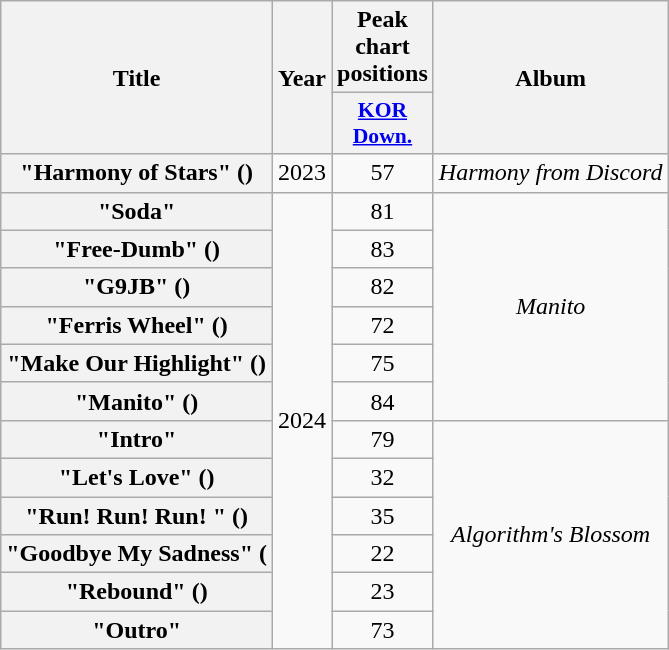<table class="wikitable plainrowheaders" style="text-align:center">
<tr>
<th scope="col" rowspan="2">Title</th>
<th scope="col" rowspan="2">Year</th>
<th scope="col">Peak chart positions</th>
<th scope="col" rowspan="2">Album</th>
</tr>
<tr>
<th scope="col" style="width:3em;font-size:90%"><a href='#'>KOR<br>Down.</a><br></th>
</tr>
<tr>
<th scope="row">"Harmony of Stars" ()</th>
<td>2023</td>
<td>57</td>
<td><em>Harmony from Discord</em></td>
</tr>
<tr>
<th scope="row">"Soda"</th>
<td rowspan="12">2024</td>
<td>81</td>
<td rowspan="6"><em>Manito</em></td>
</tr>
<tr>
<th scope="row">"Free-Dumb" ()</th>
<td>83</td>
</tr>
<tr>
<th scope="row">"G9JB" ()</th>
<td>82</td>
</tr>
<tr>
<th scope="row">"Ferris Wheel" ()</th>
<td>72</td>
</tr>
<tr>
<th scope="row">"Make Our Highlight" ()</th>
<td>75</td>
</tr>
<tr>
<th scope="row">"Manito" ()</th>
<td>84</td>
</tr>
<tr>
<th scope="row">"Intro"</th>
<td>79</td>
<td rowspan="6"><em>Algorithm's Blossom</em></td>
</tr>
<tr>
<th scope="row">"Let's Love" ()</th>
<td>32</td>
</tr>
<tr>
<th scope="row">"Run! Run! Run! " ()</th>
<td>35</td>
</tr>
<tr>
<th scope="row">"Goodbye My Sadness" (</th>
<td>22</td>
</tr>
<tr>
<th scope="row">"Rebound" ()</th>
<td>23</td>
</tr>
<tr>
<th scope="row">"Outro"</th>
<td>73</td>
</tr>
</table>
